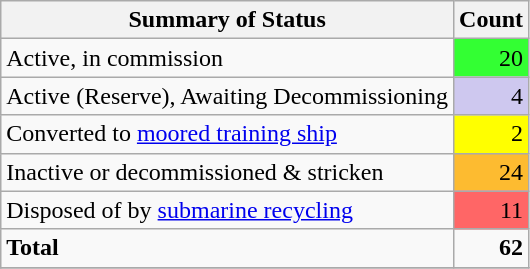<table class="wikitable floatright">
<tr>
<th>Summary of Status</th>
<th>Count</th>
</tr>
<tr>
<td>Active, in commission</td>
<td align="right" style="background:#3f3;">20</td>
</tr>
<tr>
<td>Active (Reserve), Awaiting Decommissioning</td>
<td align="right" style="background:#CEC8EF">4</td>
</tr>
<tr>
<td>Converted to <a href='#'>moored training ship</a></td>
<td align="right" style="background:#ffff00">2</td>
</tr>
<tr>
<td>Inactive or decommissioned & stricken</td>
<td align="right" style="background:#fdbb30">24</td>
</tr>
<tr>
<td>Disposed of by <a href='#'>submarine recycling</a></td>
<td align="right" style="background:#f66">11</td>
</tr>
<tr>
<td><strong>Total</strong></td>
<td align="right"><strong>62</strong></td>
</tr>
<tr>
</tr>
</table>
